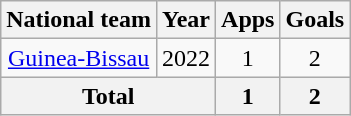<table class="wikitable" style="text-align:center">
<tr>
<th>National team</th>
<th>Year</th>
<th>Apps</th>
<th>Goals</th>
</tr>
<tr>
<td><a href='#'>Guinea-Bissau</a></td>
<td>2022</td>
<td>1</td>
<td>2</td>
</tr>
<tr>
<th colspan=2>Total</th>
<th>1</th>
<th>2</th>
</tr>
</table>
